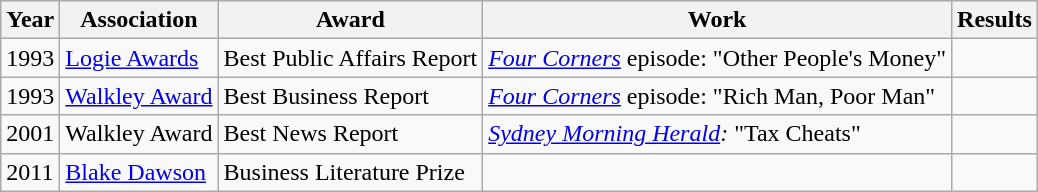<table class="wikitable">
<tr>
<th>Year</th>
<th>Association</th>
<th>Award</th>
<th>Work</th>
<th>Results</th>
</tr>
<tr>
<td>1993</td>
<td><a href='#'>Logie Awards</a></td>
<td>Best Public Affairs Report</td>
<td><em><a href='#'>Four Corners</a></em> episode: "Other People's Money"</td>
<td></td>
</tr>
<tr>
<td>1993</td>
<td><a href='#'>Walkley Award</a></td>
<td>Best Business Report</td>
<td><em><a href='#'>Four Corners</a></em> episode: "Rich Man, Poor Man"</td>
<td></td>
</tr>
<tr>
<td>2001</td>
<td>Walkley Award</td>
<td>Best News Report</td>
<td><em><a href='#'>Sydney Morning Herald</a>:</em> "Tax Cheats"</td>
<td></td>
</tr>
<tr>
<td>2011</td>
<td><a href='#'>Blake Dawson</a></td>
<td>Business Literature Prize</td>
<td></td>
<td><br></td>
</tr>
</table>
